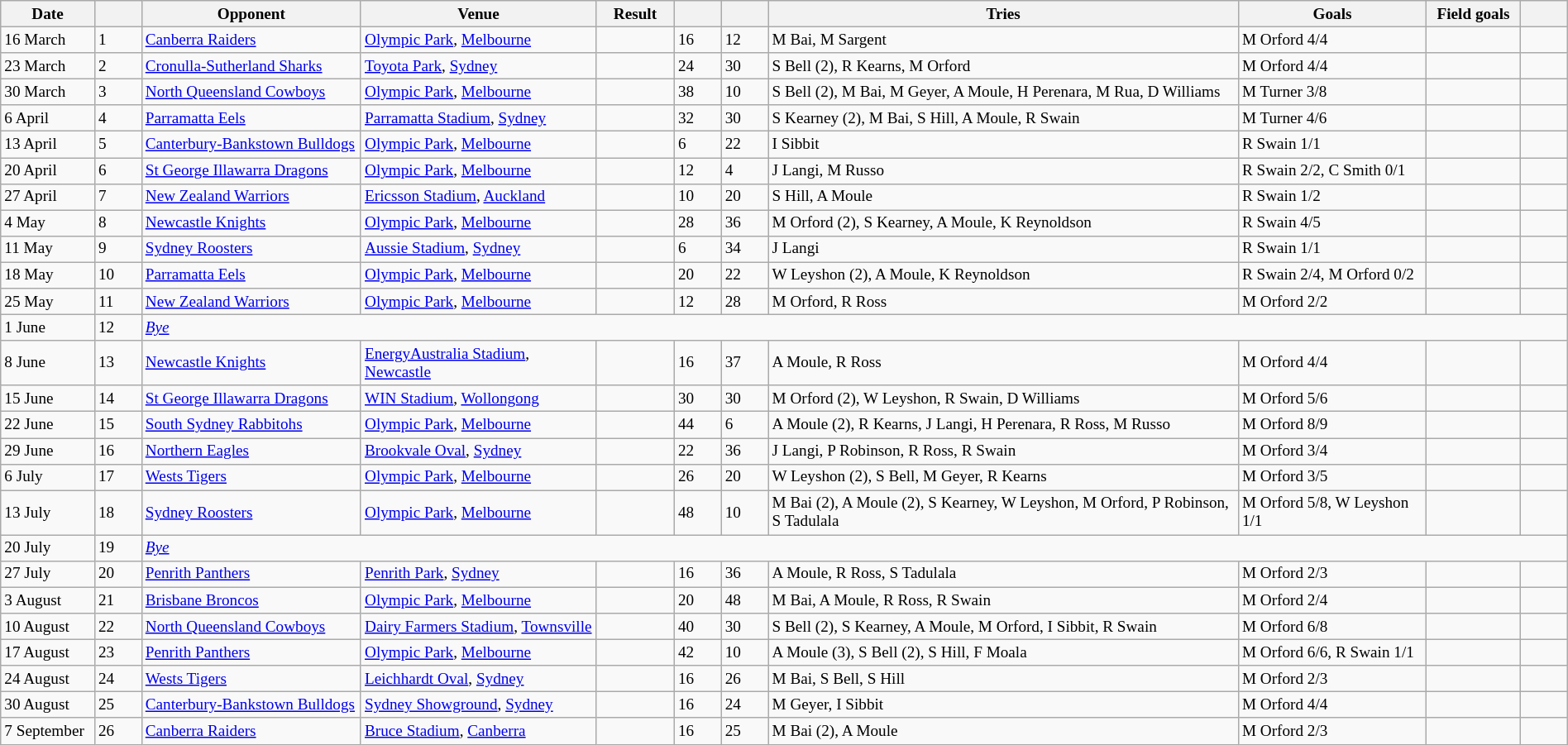<table class="wikitable"  style="font-size:80%; width:100%;">
<tr>
<th width="6%">Date</th>
<th width="3%"></th>
<th width="14%">Opponent</th>
<th width="15%">Venue</th>
<th width="5%">Result</th>
<th width="3%"></th>
<th width="3%"></th>
<th width="30%">Tries</th>
<th width="12%">Goals</th>
<th width="6%">Field goals</th>
<th width="3%"></th>
</tr>
<tr>
<td>16 March</td>
<td>1</td>
<td> <a href='#'>Canberra Raiders</a></td>
<td><a href='#'>Olympic Park</a>, <a href='#'>Melbourne</a></td>
<td></td>
<td>16</td>
<td>12</td>
<td>M Bai, M Sargent</td>
<td>M Orford 4/4</td>
<td></td>
<td></td>
</tr>
<tr>
<td>23 March</td>
<td>2</td>
<td> <a href='#'>Cronulla-Sutherland Sharks</a></td>
<td><a href='#'>Toyota Park</a>, <a href='#'>Sydney</a></td>
<td></td>
<td>24</td>
<td>30</td>
<td>S Bell (2), R Kearns, M Orford</td>
<td>M Orford 4/4</td>
<td></td>
<td></td>
</tr>
<tr>
<td>30 March</td>
<td>3</td>
<td> <a href='#'>North Queensland Cowboys</a></td>
<td><a href='#'>Olympic Park</a>, <a href='#'>Melbourne</a></td>
<td></td>
<td>38</td>
<td>10</td>
<td>S Bell (2), M Bai, M Geyer, A Moule, H Perenara, M Rua, D Williams</td>
<td>M Turner 3/8</td>
<td></td>
<td></td>
</tr>
<tr>
<td>6 April</td>
<td>4</td>
<td> <a href='#'>Parramatta Eels</a></td>
<td><a href='#'>Parramatta Stadium</a>, <a href='#'>Sydney</a></td>
<td></td>
<td>32</td>
<td>30</td>
<td>S Kearney (2), M Bai, S Hill, A Moule, R Swain</td>
<td>M Turner 4/6</td>
<td></td>
<td></td>
</tr>
<tr>
<td>13 April</td>
<td>5</td>
<td> <a href='#'>Canterbury-Bankstown Bulldogs</a></td>
<td><a href='#'>Olympic Park</a>, <a href='#'>Melbourne</a></td>
<td></td>
<td>6</td>
<td>22</td>
<td>I Sibbit</td>
<td>R Swain 1/1</td>
<td></td>
<td></td>
</tr>
<tr>
<td>20 April</td>
<td>6</td>
<td> <a href='#'>St George Illawarra Dragons</a></td>
<td><a href='#'>Olympic Park</a>, <a href='#'>Melbourne</a></td>
<td></td>
<td>12</td>
<td>4</td>
<td>J Langi, M Russo</td>
<td>R Swain 2/2, C Smith 0/1</td>
<td></td>
<td></td>
</tr>
<tr>
<td>27 April</td>
<td>7</td>
<td> <a href='#'>New Zealand Warriors</a></td>
<td><a href='#'>Ericsson Stadium</a>, <a href='#'>Auckland</a></td>
<td></td>
<td>10</td>
<td>20</td>
<td>S Hill, A Moule</td>
<td>R Swain 1/2</td>
<td></td>
<td></td>
</tr>
<tr>
<td>4 May</td>
<td>8</td>
<td> <a href='#'>Newcastle Knights</a></td>
<td><a href='#'>Olympic Park</a>, <a href='#'>Melbourne</a></td>
<td></td>
<td>28</td>
<td>36</td>
<td>M Orford (2), S Kearney, A Moule, K Reynoldson</td>
<td>R Swain 4/5</td>
<td></td>
<td></td>
</tr>
<tr>
<td>11 May</td>
<td>9</td>
<td> <a href='#'>Sydney Roosters</a></td>
<td><a href='#'>Aussie Stadium</a>, <a href='#'>Sydney</a></td>
<td></td>
<td>6</td>
<td>34</td>
<td>J Langi</td>
<td>R Swain 1/1</td>
<td></td>
<td></td>
</tr>
<tr>
<td>18 May</td>
<td>10</td>
<td> <a href='#'>Parramatta Eels</a></td>
<td><a href='#'>Olympic Park</a>, <a href='#'>Melbourne</a></td>
<td></td>
<td>20</td>
<td>22</td>
<td>W Leyshon (2), A Moule, K Reynoldson</td>
<td>R Swain 2/4, M Orford 0/2</td>
<td></td>
<td></td>
</tr>
<tr>
<td>25 May</td>
<td>11</td>
<td> <a href='#'>New Zealand Warriors</a></td>
<td><a href='#'>Olympic Park</a>, <a href='#'>Melbourne</a></td>
<td></td>
<td>12</td>
<td>28</td>
<td>M Orford, R Ross</td>
<td>M Orford 2/2</td>
<td></td>
<td></td>
</tr>
<tr>
<td>1 June</td>
<td>12</td>
<td colspan="10"><em><a href='#'>Bye</a></em></td>
</tr>
<tr>
<td>8 June</td>
<td>13</td>
<td> <a href='#'>Newcastle Knights</a></td>
<td><a href='#'>EnergyAustralia Stadium</a>, <a href='#'>Newcastle</a></td>
<td></td>
<td>16</td>
<td>37</td>
<td>A Moule, R Ross</td>
<td>M Orford 4/4</td>
<td></td>
<td></td>
</tr>
<tr>
<td>15 June</td>
<td>14</td>
<td> <a href='#'>St George Illawarra Dragons</a></td>
<td><a href='#'>WIN Stadium</a>, <a href='#'>Wollongong</a></td>
<td></td>
<td>30</td>
<td>30</td>
<td>M Orford (2), W Leyshon, R Swain, D Williams</td>
<td>M Orford 5/6</td>
<td></td>
<td></td>
</tr>
<tr>
<td>22 June</td>
<td>15</td>
<td> <a href='#'>South Sydney Rabbitohs</a></td>
<td><a href='#'>Olympic Park</a>, <a href='#'>Melbourne</a></td>
<td></td>
<td>44</td>
<td>6</td>
<td>A Moule (2), R Kearns, J Langi, H Perenara, R Ross, M Russo</td>
<td>M Orford 8/9</td>
<td></td>
<td></td>
</tr>
<tr>
<td>29 June</td>
<td>16</td>
<td> <a href='#'>Northern Eagles</a></td>
<td><a href='#'>Brookvale Oval</a>, <a href='#'>Sydney</a></td>
<td></td>
<td>22</td>
<td>36</td>
<td>J Langi, P Robinson, R Ross, R Swain</td>
<td>M Orford 3/4</td>
<td></td>
<td></td>
</tr>
<tr>
<td>6 July</td>
<td>17</td>
<td> <a href='#'>Wests Tigers</a></td>
<td><a href='#'>Olympic Park</a>, <a href='#'>Melbourne</a></td>
<td></td>
<td>26</td>
<td>20</td>
<td>W Leyshon (2), S Bell, M Geyer, R Kearns</td>
<td>M Orford 3/5</td>
<td></td>
<td></td>
</tr>
<tr>
<td>13 July</td>
<td>18</td>
<td> <a href='#'>Sydney Roosters</a></td>
<td><a href='#'>Olympic Park</a>, <a href='#'>Melbourne</a></td>
<td></td>
<td>48</td>
<td>10</td>
<td>M Bai (2), A Moule (2), S Kearney, W Leyshon, M Orford, P Robinson, S Tadulala</td>
<td>M Orford 5/8, W Leyshon 1/1</td>
<td></td>
<td></td>
</tr>
<tr>
<td>20 July</td>
<td>19</td>
<td colspan="10"><em><a href='#'>Bye</a></em></td>
</tr>
<tr>
<td>27 July</td>
<td>20</td>
<td> <a href='#'>Penrith Panthers</a></td>
<td><a href='#'>Penrith Park</a>, <a href='#'>Sydney</a></td>
<td></td>
<td>16</td>
<td>36</td>
<td>A Moule, R Ross, S Tadulala</td>
<td>M Orford 2/3</td>
<td></td>
<td></td>
</tr>
<tr>
<td>3 August</td>
<td>21</td>
<td> <a href='#'>Brisbane Broncos</a></td>
<td><a href='#'>Olympic Park</a>, <a href='#'>Melbourne</a></td>
<td></td>
<td>20</td>
<td>48</td>
<td>M Bai, A Moule, R Ross, R Swain</td>
<td>M Orford 2/4</td>
<td></td>
<td></td>
</tr>
<tr>
<td>10 August</td>
<td>22</td>
<td> <a href='#'>North Queensland Cowboys</a></td>
<td><a href='#'>Dairy Farmers Stadium</a>, <a href='#'>Townsville</a></td>
<td></td>
<td>40</td>
<td>30</td>
<td>S Bell (2), S Kearney, A Moule, M Orford, I Sibbit, R Swain</td>
<td>M Orford 6/8</td>
<td></td>
<td></td>
</tr>
<tr>
<td>17 August</td>
<td>23</td>
<td> <a href='#'>Penrith Panthers</a></td>
<td><a href='#'>Olympic Park</a>, <a href='#'>Melbourne</a></td>
<td></td>
<td>42</td>
<td>10</td>
<td>A Moule (3), S Bell (2), S Hill, F Moala</td>
<td>M Orford 6/6, R Swain 1/1</td>
<td></td>
<td></td>
</tr>
<tr>
<td>24 August</td>
<td>24</td>
<td> <a href='#'>Wests Tigers</a></td>
<td><a href='#'>Leichhardt Oval</a>, <a href='#'>Sydney</a></td>
<td></td>
<td>16</td>
<td>26</td>
<td>M Bai, S Bell, S Hill</td>
<td>M Orford 2/3</td>
<td></td>
<td></td>
</tr>
<tr>
<td>30 August</td>
<td>25</td>
<td> <a href='#'>Canterbury-Bankstown Bulldogs</a></td>
<td><a href='#'>Sydney Showground</a>, <a href='#'>Sydney</a></td>
<td></td>
<td>16</td>
<td>24</td>
<td>M Geyer, I Sibbit</td>
<td>M Orford 4/4</td>
<td></td>
<td></td>
</tr>
<tr>
<td>7 September</td>
<td>26</td>
<td> <a href='#'>Canberra Raiders</a></td>
<td><a href='#'>Bruce Stadium</a>, <a href='#'>Canberra</a></td>
<td></td>
<td>16</td>
<td>25</td>
<td>M Bai (2), A Moule</td>
<td>M Orford 2/3</td>
<td></td>
<td></td>
</tr>
</table>
